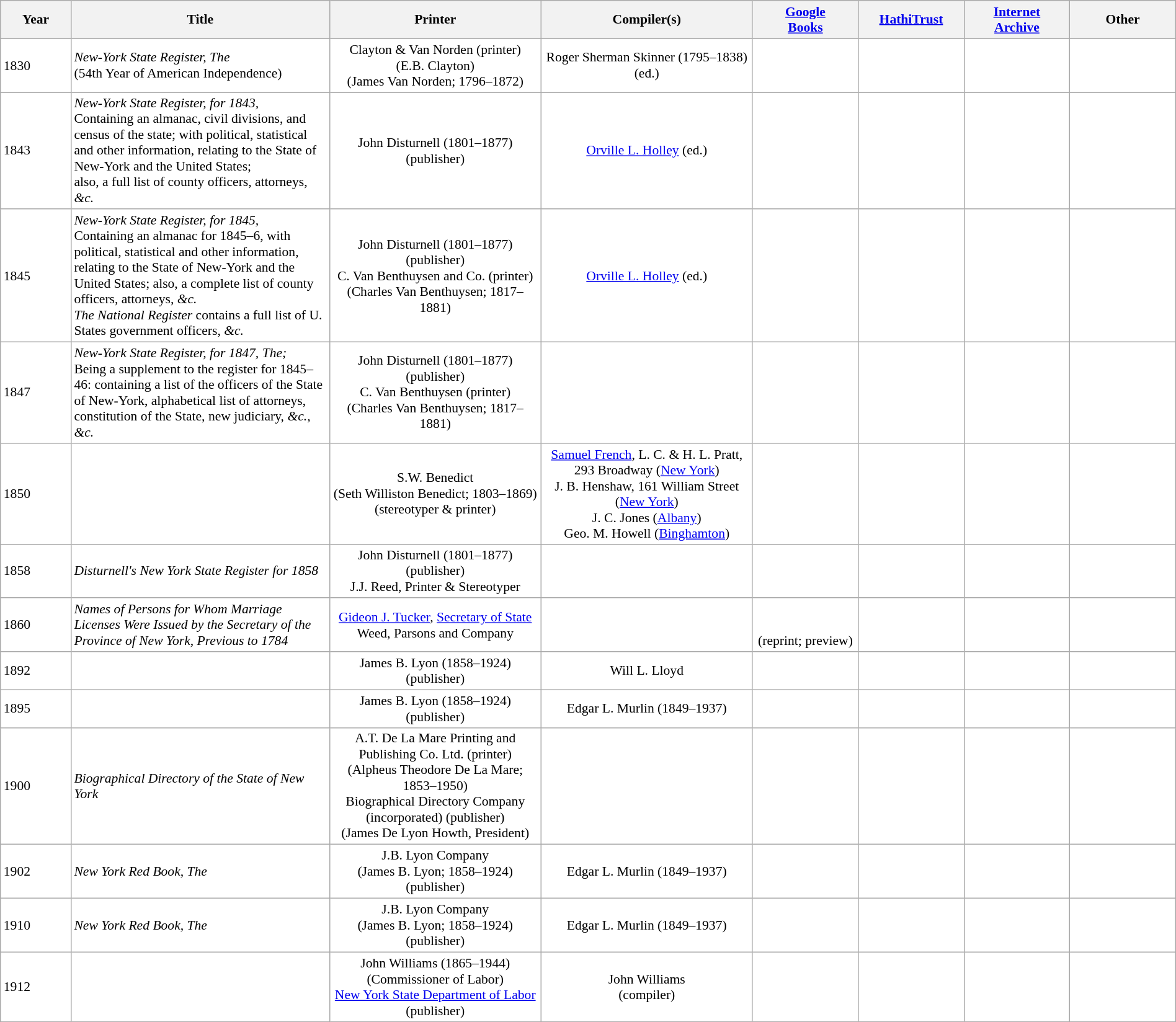<table class="wikitable collapsible sortable" border="0" cellpadding="1" style="color:black; background-color: #FFFFFF; font-size: 90%; width:100%">
<tr>
<th>Year</th>
<th>Title</th>
<th>Printer</th>
<th>Compiler(s)</th>
<th><a href='#'>Google<br>Books</a></th>
<th><a href='#'>HathiTrust</a></th>
<th><a href='#'>Internet<br>Archive</a></th>
<th>Other</th>
</tr>
<tr>
<td width="6%">1830</td>
<td width="22%" data-sort-value="NewYorkRegister 1830"><em>New-York State Register, The</em><br>(54th Year of American Independence)</td>
<td style="text-align:center" width="18%" data-sort-value="clayton 1830">Clayton & Van Norden (printer)<br>(E.B. Clayton)<br>(James Van Norden; 1796–1872)</td>
<td style="text-align:center" width="18%" data-sort-value="skinner 1830">Roger Sherman Skinner (1795–1838) (ed.)</td>
<td style="text-align:center" width="9%"></td>
<td style="text-align:center" width="9%"></td>
<td style="text-align:center" width="9%"></td>
<td style="text-align:center" width="9%"></td>
</tr>
<tr>
<td width="6%">1843</td>
<td width="22%" data-sort-value="disturnell 1843"><em>New-York State Register, for 1843, </em><div>Containing an almanac, civil divisions, and census of the state; with political, statistical and other information, relating to the State of New-York and the United States;<br> also, a full list of county officers, attorneys, <em>&c.</em></div></td>
<td style="text-align:center" width="18%" data-sort-value="disturnell 1843">John Disturnell (1801–1877) (publisher)</td>
<td style="text-align:center" width="18%" data-sort-value="holley 1843"><a href='#'>Orville L. Holley</a> (ed.)</td>
<td style="text-align:center" width="9%"></td>
<td style="text-align:center" width="9%"></td>
<td style="text-align:center" width="9%"></td>
<td style="text-align:center" width="9%"></td>
</tr>
<tr>
<td width="6%">1845</td>
<td width="22%" data-sort-value="disturnell 1845"><em>New-York State Register, for 1845, </em><div>Containing an almanac for 1845–6, with political, statistical and other information, relating to the State of New-York and the United States; also, a complete list of county officers, attorneys, <em>&c.</em><br><em>The National Register</em> contains a full list of U. States government officers, <em>&c.</em></div></td>
<td style="text-align:center" width="18%" data-sort-value="disturnell 1845">John Disturnell (1801–1877) (publisher)<br>C. Van Benthuysen and Co. (printer)<br>(Charles Van Benthuysen; 1817–1881)</td>
<td style="text-align:center" width="18%" data-sort-value="holley 1843"><a href='#'>Orville L. Holley</a> (ed.)</td>
<td style="text-align:center" width="9%"></td>
<td style="text-align:center" width="9%"></td>
<td style="text-align:center" width="9%"><br></td>
<td style="text-align:center" width="9%"></td>
</tr>
<tr>
<td width="6%">1847</td>
<td width="22%" data-sort-value="disturnell 1847"><em>New-York State Register, for 1847, The;</em><div>Being a supplement to the register for 1845–46: containing a list of the officers of the State of New-York, alphabetical list of attorneys, constitution of the State, new judiciary, <em>&c., &c.</em></div></td>
<td style="text-align:center" width="18%" data-sort-value="disturnell 1847">John Disturnell (1801–1877) (publisher)<br>C. Van Benthuysen (printer)<br>(Charles Van Benthuysen; 1817–1881)</td>
<td style="text-align:center" width="18%"></td>
<td style="text-align:center" width="9%"></td>
<td style="text-align:center" width="9%"><br></td>
<td style="text-align:center" width="9%"></td>
<td style="text-align:center" width="9%"></td>
</tr>
<tr>
<td width="6%;" data-sort-value="1850">1850</td>
<td width="22%" data-sort-value="new york mercantile 1850"></td>
<td style="text-align:center" width="18%" data-sort-value="benedict 1850">S.W. Benedict<br>(Seth Williston Benedict; 1803–1869)<br>(stereotyper & printer)</td>
<td style="text-align:center" width="18%" data-sort-value="french 1850"><a href='#'>Samuel French</a>, L. C. & H. L. Pratt, 293 Broadway (<a href='#'>New York</a>)<br>J. B. Henshaw, 161 William Street (<a href='#'>New York</a>)<br>J. C. Jones (<a href='#'>Albany</a>)<br>Geo. M. Howell (<a href='#'>Binghamton</a>)</td>
<td style="text-align:center" width="9%" data-sort-value="harvard 1850"><br></td>
<td style="text-align:center" width="9%" data-sort-value="columbia 1850"></td>
<td style="text-align:center" width="9%" data-sort-value="harvard 1850"><br></td>
<td style="text-align:center" width="9%"></td>
</tr>
<tr>
<td width="6%">1858</td>
<td width="22%" data-sort-value="disturnell 1858"><em>Disturnell's New York State Register for 1858</em></td>
<td style="text-align:center" width="18%" data-sort-value="disturnell 1858">John Disturnell (1801–1877) (publisher)<br>J.J. Reed, Printer & Stereotyper</td>
<td style="text-align:center" width="18%"></td>
<td style="text-align:center" width="9%"></td>
<td style="text-align:center" width="9%"></td>
<td style="text-align:center" width="9%"><br><br></td>
<td style="text-align:center" width="9%"></td>
</tr>
<tr>
<td width="6%">1860</td>
<td width="22%" data-sort-value="disturnell 1858"><em>Names of Persons for Whom Marriage Licenses Were Issued by the Secretary of the Province of New York, Previous to 1784</em></td>
<td style="text-align:center" width="18%" "tucker 1860"><a href='#'>Gideon J. Tucker</a>, <a href='#'>Secretary of State</a><br>Weed, Parsons and Company</td>
<td style="text-align:center" width="18%"></td>
<td style="text-align:center" width="9%"><br><br>(reprint; preview)</td>
<td style="text-align:center" width="9%"></td>
<td style="text-align:center" width="9%"><br></td>
<td style="text-align:center" width="9%"></td>
</tr>
<tr>
<td width="6%">1892</td>
<td width="22%"></td>
<td style="text-align:center" width="18%" data-sort-value="lyon 1892">James B. Lyon (1858–1924)<br>(publisher)</td>
<td style="text-align:center" width="18%" data-sort-value="lloyd 1892">Will L. Lloyd</td>
<td style="text-align:center" width="9%"></td>
<td style="text-align:center" width="9%"></td>
<td style="text-align:center" width="9%"></td>
<td style="text-align:center" width="9%"></td>
</tr>
<tr>
<td width="6%">1895</td>
<td width="22%"></td>
<td style="text-align:center" width="18%" data-sort-value="lyon 1895">James B. Lyon (1858–1924)<br>(publisher)</td>
<td style="text-align:center" width="18%" data-sort-value="murlin 1895">Edgar L. Murlin (1849–1937)</td>
<td style="text-align:center" width="9%"><br><br></td>
<td style="text-align:center" width="9%"></td>
<td style="text-align:center" width="9%"></td>
<td style="text-align:center" width="9%"></td>
</tr>
<tr>
<td width="6%">1900</td>
<td width="22%"><em>Biographical Directory of the State of New York</em></td>
<td style="text-align:center" width="18%" data-sort-value="lamare 1848">A.T. De La Mare Printing and Publishing Co. Ltd. (printer)<br>(Alpheus Theodore De La Mare; 1853–1950)<br>Biographical Directory Company (incorporated) (publisher)<br>(James De Lyon Howth, President)</td>
<td style="text-align:center" width="18%"></td>
<td style="text-align:center" width="9%"></td>
<td style="text-align:center" width="9%"></td>
<td style="text-align:center" width="9%"></td>
<td style="text-align:center" width="9%"></td>
</tr>
<tr>
<td width="6%">1902</td>
<td width="22%"><em>New York Red Book, The</em></td>
<td style="text-align:center" width="18%" data-sort-value="lyon 1902">J.B. Lyon Company<br>(James B. Lyon; 1858–1924)<br>(publisher)</td>
<td style="text-align:center" width="18%" data-sort-value="murlin 1902">Edgar L. Murlin (1849–1937)</td>
<td style="text-align:center" width="9%"></td>
<td style="text-align:center" width="9%"></td>
<td style="text-align:center" width="9%"></td>
<td style="text-align:center" width="9%"></td>
</tr>
<tr>
<td width="6%">1910</td>
<td width="22%"><em>New York Red Book, The</em></td>
<td style="text-align:center" width="18%" data-sort-value="lyon 1910">J.B. Lyon Company<br>(James B. Lyon; 1858–1924)<br>(publisher)</td>
<td style="text-align:center" width="18%" data-sort-value="murlin 1910">Edgar L. Murlin (1849–1937)</td>
<td style="text-align:center" width="9%"></td>
<td style="text-align:center" width="9%"></td>
<td style="text-align:center" width="9%"></td>
<td style="text-align:center" width="9%"></td>
</tr>
<tr>
<td width="6%">1912</td>
<td width="22%"></td>
<td style="text-align:center" width="18%" data-sort-value="williams 1912">John Williams (1865–1944)<br>(Commissioner of Labor)<br><a href='#'>New York State Department of Labor</a><br>(publisher)</td>
<td style="text-align:center" width="18%" data-sort-value="williams 1912">John Williams<br>(compiler)</td>
<td style="text-align:center" width="9%" data-sort-value="UC Berkeley"><br><br></td>
<td style="text-align:center" width="9%"></td>
<td style="text-align:center" width="9%"></td>
<td style="text-align:center" width="9%"></td>
</tr>
</table>
